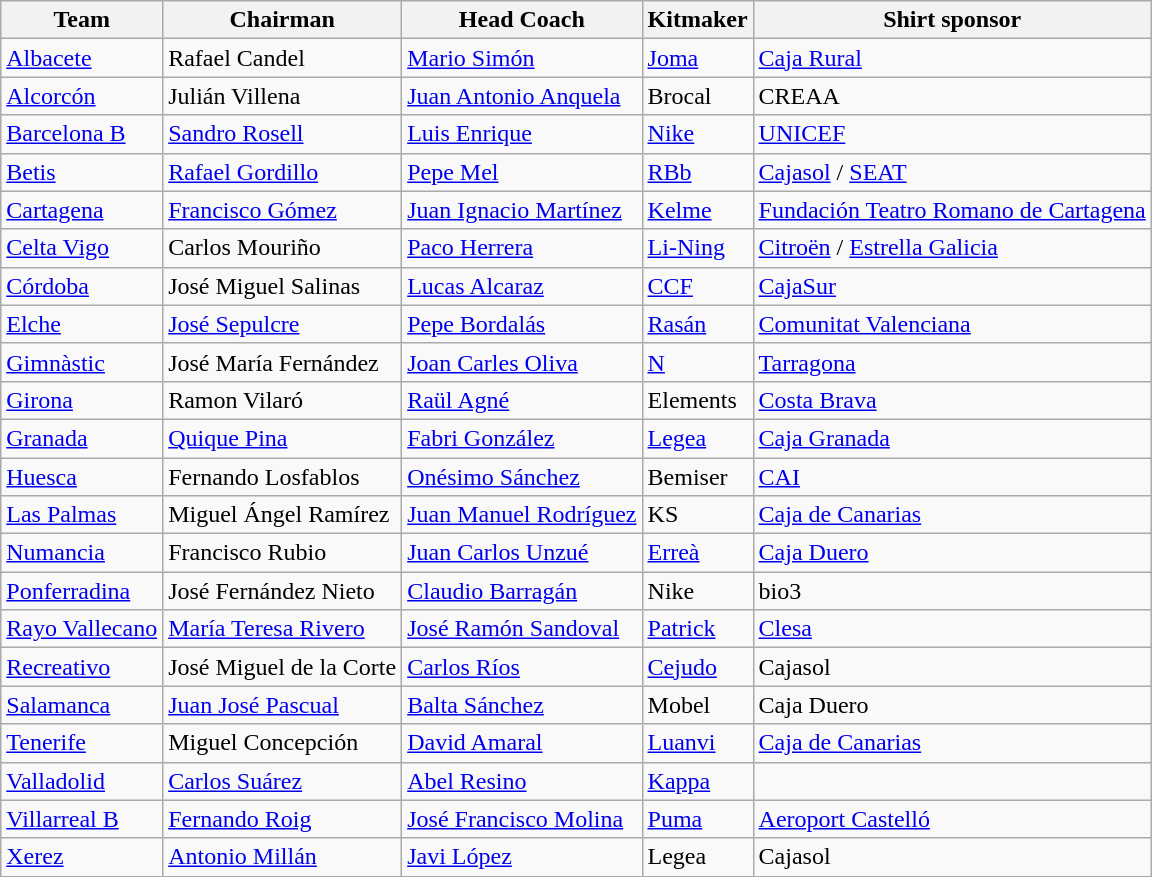<table class="wikitable sortable" style="text-align: left">
<tr>
<th>Team</th>
<th>Chairman</th>
<th>Head Coach</th>
<th>Kitmaker</th>
<th>Shirt sponsor</th>
</tr>
<tr>
<td><a href='#'>Albacete</a></td>
<td> Rafael Candel</td>
<td> <a href='#'>Mario Simón</a></td>
<td><a href='#'>Joma</a></td>
<td><a href='#'>Caja Rural</a></td>
</tr>
<tr>
<td><a href='#'>Alcorcón</a></td>
<td> Julián Villena</td>
<td> <a href='#'>Juan Antonio Anquela</a></td>
<td>Brocal</td>
<td>CREAA</td>
</tr>
<tr>
<td><a href='#'>Barcelona B</a></td>
<td> <a href='#'>Sandro Rosell</a></td>
<td> <a href='#'>Luis Enrique</a></td>
<td><a href='#'>Nike</a></td>
<td><a href='#'>UNICEF</a></td>
</tr>
<tr>
<td><a href='#'>Betis</a></td>
<td> <a href='#'>Rafael Gordillo</a></td>
<td> <a href='#'>Pepe Mel</a></td>
<td><a href='#'>RBb</a></td>
<td><a href='#'>Cajasol</a> / <a href='#'>SEAT</a></td>
</tr>
<tr>
<td><a href='#'>Cartagena</a></td>
<td> <a href='#'>Francisco Gómez</a></td>
<td> <a href='#'>Juan Ignacio Martínez</a></td>
<td><a href='#'>Kelme</a></td>
<td><a href='#'>Fundación Teatro Romano de Cartagena</a></td>
</tr>
<tr>
<td><a href='#'>Celta Vigo</a></td>
<td> Carlos Mouriño</td>
<td> <a href='#'>Paco Herrera</a></td>
<td><a href='#'>Li-Ning</a></td>
<td><a href='#'>Citroën</a> / <a href='#'>Estrella Galicia</a></td>
</tr>
<tr>
<td><a href='#'>Córdoba</a></td>
<td> José Miguel Salinas</td>
<td> <a href='#'>Lucas Alcaraz</a></td>
<td><a href='#'>CCF</a></td>
<td><a href='#'>CajaSur</a></td>
</tr>
<tr>
<td><a href='#'>Elche</a></td>
<td> <a href='#'>José Sepulcre</a></td>
<td> <a href='#'>Pepe Bordalás</a></td>
<td><a href='#'>Rasán</a></td>
<td><a href='#'>Comunitat Valenciana</a></td>
</tr>
<tr>
<td><a href='#'>Gimnàstic</a></td>
<td> José María Fernández</td>
<td> <a href='#'>Joan Carles Oliva</a></td>
<td><a href='#'>N</a></td>
<td><a href='#'>Tarragona</a></td>
</tr>
<tr>
<td><a href='#'>Girona</a></td>
<td> Ramon Vilaró</td>
<td> <a href='#'>Raül Agné</a></td>
<td>Elements</td>
<td><a href='#'>Costa Brava</a></td>
</tr>
<tr>
<td><a href='#'>Granada</a></td>
<td> <a href='#'>Quique Pina</a></td>
<td> <a href='#'>Fabri González</a></td>
<td><a href='#'>Legea</a></td>
<td><a href='#'>Caja Granada</a></td>
</tr>
<tr>
<td><a href='#'>Huesca</a></td>
<td> Fernando Losfablos</td>
<td> <a href='#'>Onésimo Sánchez</a></td>
<td>Bemiser</td>
<td><a href='#'>CAI</a></td>
</tr>
<tr>
<td><a href='#'>Las Palmas</a></td>
<td> Miguel Ángel Ramírez</td>
<td> <a href='#'>Juan Manuel Rodríguez</a></td>
<td>KS</td>
<td><a href='#'>Caja de Canarias</a></td>
</tr>
<tr>
<td><a href='#'>Numancia</a></td>
<td> Francisco Rubio</td>
<td> <a href='#'>Juan Carlos Unzué</a></td>
<td><a href='#'>Erreà</a></td>
<td><a href='#'>Caja Duero</a></td>
</tr>
<tr>
<td><a href='#'>Ponferradina</a></td>
<td> José Fernández Nieto</td>
<td> <a href='#'>Claudio Barragán</a></td>
<td>Nike</td>
<td>bio3</td>
</tr>
<tr>
<td><a href='#'>Rayo Vallecano</a></td>
<td> <a href='#'>María Teresa Rivero</a></td>
<td> <a href='#'>José Ramón Sandoval</a></td>
<td><a href='#'>Patrick</a></td>
<td><a href='#'>Clesa</a></td>
</tr>
<tr>
<td><a href='#'>Recreativo</a></td>
<td> José Miguel de la Corte</td>
<td> <a href='#'>Carlos Ríos</a></td>
<td><a href='#'>Cejudo</a></td>
<td>Cajasol</td>
</tr>
<tr>
<td><a href='#'>Salamanca</a></td>
<td> <a href='#'>Juan José Pascual</a></td>
<td> <a href='#'>Balta Sánchez</a></td>
<td>Mobel</td>
<td>Caja Duero</td>
</tr>
<tr>
<td><a href='#'>Tenerife</a></td>
<td> Miguel Concepción</td>
<td> <a href='#'>David Amaral</a></td>
<td><a href='#'>Luanvi</a></td>
<td><a href='#'>Caja de Canarias</a></td>
</tr>
<tr>
<td><a href='#'>Valladolid</a></td>
<td> <a href='#'>Carlos Suárez</a></td>
<td> <a href='#'>Abel Resino</a></td>
<td><a href='#'>Kappa</a></td>
<td></td>
</tr>
<tr>
<td><a href='#'>Villarreal B</a></td>
<td> <a href='#'>Fernando Roig</a></td>
<td> <a href='#'>José Francisco Molina</a></td>
<td><a href='#'>Puma</a></td>
<td><a href='#'>Aeroport Castelló</a></td>
</tr>
<tr>
<td><a href='#'>Xerez</a></td>
<td> <a href='#'>Antonio Millán</a></td>
<td> <a href='#'>Javi López</a></td>
<td>Legea</td>
<td>Cajasol</td>
</tr>
</table>
